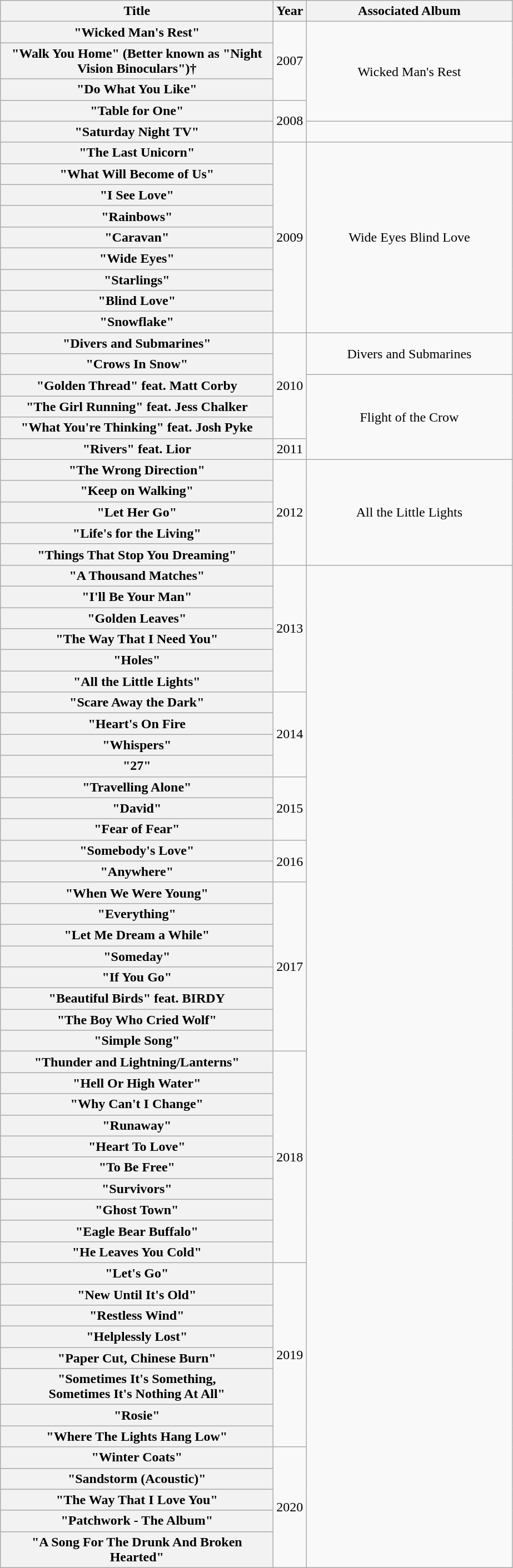<table class="wikitable plainrowheaders" style="text-align:center;">
<tr>
<th scope="col" style="width:20em;">Title</th>
<th scope="col" style="width:1em;">Year</th>
<th scope="col" style="width:15em;">Associated Album</th>
</tr>
<tr>
<th scope="row">"Wicked Man's Rest"</th>
<td rowspan="3">2007</td>
<td rowspan="4">Wicked Man's Rest</td>
</tr>
<tr>
<th scope="row">"Walk You Home" (Better known as "Night Vision Binoculars")†</th>
</tr>
<tr>
<th scope="row">"Do What You Like"</th>
</tr>
<tr>
<th scope="row">"Table for One" </th>
<td rowspan="2">2008</td>
</tr>
<tr>
<th scope="row">"Saturday Night TV"</th>
</tr>
<tr>
<th scope="row">"The Last Unicorn" </th>
<td rowspan="9">2009</td>
<td rowspan="9">Wide Eyes Blind Love</td>
</tr>
<tr>
<th scope="row">"What Will Become of Us" </th>
</tr>
<tr>
<th scope="row">"I See Love" </th>
</tr>
<tr>
<th scope="row">"Rainbows"</th>
</tr>
<tr>
<th scope="row">"Caravan"</th>
</tr>
<tr>
<th scope="row">"Wide Eyes" </th>
</tr>
<tr>
<th scope="row">"Starlings" </th>
</tr>
<tr>
<th scope="row">"Blind Love"</th>
</tr>
<tr>
<th scope="row">"Snowflake"</th>
</tr>
<tr>
<th scope="row">"Divers and Submarines"</th>
<td rowspan="5">2010</td>
<td rowspan="2">Divers and Submarines</td>
</tr>
<tr>
<th scope="row">"Crows In Snow"</th>
</tr>
<tr>
<th scope="row">"Golden Thread" feat. Matt Corby</th>
<td rowspan="4">Flight of the Crow</td>
</tr>
<tr>
<th scope="row">"The Girl Running" feat. Jess Chalker</th>
</tr>
<tr>
<th scope="row">"What You're Thinking" feat. Josh Pyke</th>
</tr>
<tr>
<th scope="row">"Rivers" feat. Lior</th>
<td rowspan="1">2011</td>
</tr>
<tr>
<th scope="row">"The Wrong Direction"</th>
<td rowspan="5">2012</td>
<td rowspan="5">All the Little Lights</td>
</tr>
<tr>
<th scope="row">"Keep on Walking"</th>
</tr>
<tr>
<th scope="row">"Let Her Go"</th>
</tr>
<tr>
<th scope="row">"Life's for the Living"</th>
</tr>
<tr>
<th scope="row">"Things That Stop You Dreaming"</th>
</tr>
<tr>
<th scope="row">"A Thousand Matches"</th>
<td rowspan="6">2013</td>
</tr>
<tr>
<th scope="row">"I'll Be Your Man"</th>
</tr>
<tr>
<th scope="row">"Golden Leaves"</th>
</tr>
<tr>
<th scope="row">"The Way That I Need You"</th>
</tr>
<tr>
<th scope="row">"Holes"</th>
</tr>
<tr>
<th scope="row">"All the Little Lights"</th>
</tr>
<tr>
<th scope="row">"Scare Away the Dark"</th>
<td rowspan="4">2014</td>
</tr>
<tr>
<th scope="row">"Heart's On Fire</th>
</tr>
<tr>
<th scope="row">"Whispers"</th>
</tr>
<tr>
<th scope="row">"27"</th>
</tr>
<tr>
<th scope="row">"Travelling Alone"</th>
<td rowspan="3">2015</td>
</tr>
<tr>
<th scope="row">"David"</th>
</tr>
<tr>
<th scope="row">"Fear of Fear"</th>
</tr>
<tr>
<th scope="row">"Somebody's Love"</th>
<td rowspan="2">2016</td>
</tr>
<tr>
<th scope="row">"Anywhere"</th>
</tr>
<tr>
<th scope="row">"When We Were Young"</th>
<td rowspan="8">2017</td>
</tr>
<tr>
<th scope="row">"Everything"</th>
</tr>
<tr>
<th scope="row">"Let Me Dream a While"</th>
</tr>
<tr>
<th scope="row">"Someday"</th>
</tr>
<tr>
<th scope="row">"If You Go"</th>
</tr>
<tr>
<th scope="row">"Beautiful Birds" feat. BIRDY</th>
</tr>
<tr>
<th scope="row">"The Boy Who Cried Wolf"</th>
</tr>
<tr>
<th scope="row">"Simple Song"</th>
</tr>
<tr>
<th scope="row">"Thunder and Lightning/Lanterns"</th>
<td rowspan="10">2018</td>
</tr>
<tr>
<th scope="row">"Hell Or High Water"</th>
</tr>
<tr>
<th scope="row">"Why Can't I Change"</th>
</tr>
<tr>
<th scope="row">"Runaway"</th>
</tr>
<tr>
<th scope="row">"Heart To Love"</th>
</tr>
<tr>
<th scope="row">"To Be Free"</th>
</tr>
<tr>
<th scope="row">"Survivors"</th>
</tr>
<tr>
<th scope="row">"Ghost Town"</th>
</tr>
<tr>
<th scope="row">"Eagle Bear Buffalo"</th>
</tr>
<tr>
<th scope="row">"He Leaves You Cold"</th>
</tr>
<tr>
<th scope="row">"Let's Go"</th>
<td rowspan="8">2019</td>
</tr>
<tr>
<th scope="row">"New Until It's Old"</th>
</tr>
<tr>
<th scope="row">"Restless Wind"</th>
</tr>
<tr>
<th scope="row">"Helplessly Lost"</th>
</tr>
<tr>
<th scope="row">"Paper Cut, Chinese Burn"</th>
</tr>
<tr>
<th scope="row">"Sometimes It's Something,<br>Sometimes It's Nothing At All"</th>
</tr>
<tr>
<th scope="row">"Rosie"</th>
</tr>
<tr>
<th scope="row">"Where The Lights Hang Low"</th>
</tr>
<tr>
<th scope="row">"Winter Coats"</th>
<td rowspan="5">2020</td>
</tr>
<tr>
<th scope="row">"Sandstorm (Acoustic)"</th>
</tr>
<tr>
<th scope="row">"The Way That I Love You"</th>
</tr>
<tr>
<th scope="row">"Patchwork - The Album"</th>
</tr>
<tr>
<th scope="row">"A Song For The Drunk And Broken Hearted"</th>
</tr>
</table>
